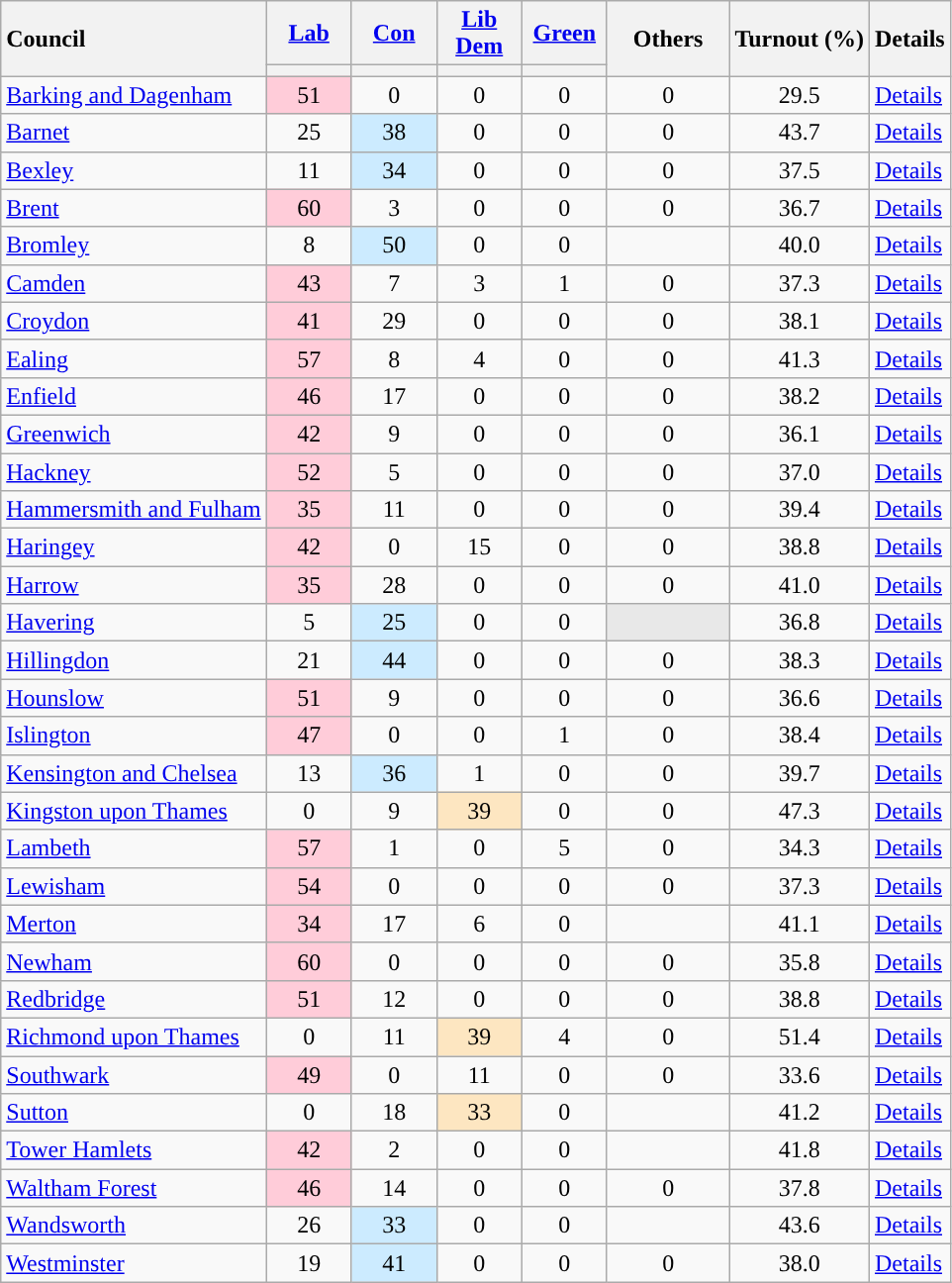<table class="wikitable sortable" style="text-align:center;">
<tr>
<th rowspan="2" style="text-align:left;">Council</th>
<th class="unsortable" style="width:50px;"><a href='#'>Lab</a></th>
<th class="unsortable" style="width:50px;"><a href='#'>Con</a></th>
<th class="unsortable" style="width:50px;"><a href='#'>Lib Dem</a></th>
<th class="unsortable" style="width:50px;"><a href='#'>Green</a></th>
<th rowspan="2" class="unsortable" style="width:75px;">Others</th>
<th rowspan="2" data-sort-type="number">Turnout (%)</th>
<th rowspan="2" style="text-align:left;">Details</th>
</tr>
<tr>
<th data-sort-type="number" style="background:"></th>
<th data-sort-type="number" style="background:"></th>
<th data-sort-type="number" style="background:"></th>
<th data-sort-type="number" style="background:"></th>
</tr>
<tr>
<td style="text-align:left;"><a href='#'>Barking and Dagenham</a></td>
<td style = "background:#FFCCD9;">51</td>
<td>0</td>
<td>0</td>
<td>0</td>
<td>0</td>
<td>29.5</td>
<td style="text-align:left;"><a href='#'>Details</a></td>
</tr>
<tr>
<td style="text-align:left;"><a href='#'>Barnet</a></td>
<td>25</td>
<td style = "background:#CCEBFF;">38</td>
<td>0</td>
<td>0</td>
<td>0</td>
<td>43.7</td>
<td style="text-align:left;"><a href='#'>Details</a></td>
</tr>
<tr>
<td style="text-align:left;"><a href='#'>Bexley</a></td>
<td>11</td>
<td style = "background:#CCEBFF;">34</td>
<td>0</td>
<td>0</td>
<td>0</td>
<td>37.5</td>
<td style="text-align:left;"><a href='#'>Details</a></td>
</tr>
<tr>
<td style="text-align:left;"><a href='#'>Brent</a></td>
<td style = "background:#FFCCD9;">60</td>
<td>3</td>
<td>0</td>
<td>0</td>
<td>0</td>
<td>36.7</td>
<td style="text-align:left;"><a href='#'>Details</a></td>
</tr>
<tr>
<td style="text-align:left;"><a href='#'>Bromley</a></td>
<td>8</td>
<td style = "background:#CCEBFF;">50</td>
<td>0</td>
<td>0</td>
<td></td>
<td>40.0</td>
<td style="text-align:left;"><a href='#'>Details</a></td>
</tr>
<tr>
<td style="text-align:left;"><a href='#'>Camden</a></td>
<td style = "background:#FFCCD9;">43</td>
<td>7</td>
<td>3</td>
<td>1</td>
<td>0</td>
<td>37.3</td>
<td style="text-align:left;"><a href='#'>Details</a></td>
</tr>
<tr>
<td style="text-align:left;"><a href='#'>Croydon</a></td>
<td style = "background:#FFCCD9;">41</td>
<td>29</td>
<td>0</td>
<td>0</td>
<td>0</td>
<td>38.1</td>
<td style="text-align:left;"><a href='#'>Details</a></td>
</tr>
<tr>
<td style="text-align:left;"><a href='#'>Ealing</a></td>
<td style = "background:#FFCCD9;">57</td>
<td>8</td>
<td>4</td>
<td>0</td>
<td>0</td>
<td>41.3</td>
<td style="text-align:left;"><a href='#'>Details</a></td>
</tr>
<tr>
<td style="text-align:left;"><a href='#'>Enfield</a></td>
<td style = "background:#FFCCD9;">46</td>
<td>17</td>
<td>0</td>
<td>0</td>
<td>0</td>
<td>38.2</td>
<td style="text-align:left;"><a href='#'>Details</a></td>
</tr>
<tr>
<td style="text-align:left;"><a href='#'>Greenwich</a></td>
<td style = "background:#FFCCD9;">42</td>
<td>9</td>
<td>0</td>
<td>0</td>
<td>0</td>
<td>36.1</td>
<td style="text-align:left;"><a href='#'>Details</a></td>
</tr>
<tr>
<td style="text-align:left;"><a href='#'>Hackney</a></td>
<td style = "background:#FFCCD9;">52</td>
<td>5</td>
<td>0</td>
<td>0</td>
<td>0</td>
<td>37.0</td>
<td style="text-align:left;"><a href='#'>Details</a></td>
</tr>
<tr>
<td style="text-align:left;"><a href='#'>Hammersmith and Fulham</a></td>
<td style = "background:#FFCCD9;">35</td>
<td>11</td>
<td>0</td>
<td>0</td>
<td>0</td>
<td>39.4</td>
<td style="text-align:left;"><a href='#'>Details</a></td>
</tr>
<tr>
<td style="text-align:left;"><a href='#'>Haringey</a></td>
<td style = "background:#FFCCD9;">42</td>
<td>0</td>
<td>15</td>
<td>0</td>
<td>0</td>
<td>38.8</td>
<td style="text-align:left;"><a href='#'>Details</a></td>
</tr>
<tr>
<td style="text-align:left;"><a href='#'>Harrow</a></td>
<td style = "background:#FFCCD9;">35</td>
<td>28</td>
<td>0</td>
<td>0</td>
<td>0</td>
<td>41.0</td>
<td style="text-align:left;"><a href='#'>Details</a></td>
</tr>
<tr>
<td style="text-align:left;"><a href='#'>Havering</a></td>
<td>5</td>
<td style = "background:#CCEBFF;">25</td>
<td>0</td>
<td>0</td>
<td style = "background:#E8E8E8;"></td>
<td>36.8</td>
<td style="text-align:left;"><a href='#'>Details</a></td>
</tr>
<tr>
<td style="text-align:left;"><a href='#'>Hillingdon</a></td>
<td>21</td>
<td style = "background:#CCEBFF;">44</td>
<td>0</td>
<td>0</td>
<td>0</td>
<td>38.3</td>
<td style="text-align:left;"><a href='#'>Details</a></td>
</tr>
<tr>
<td style="text-align:left;"><a href='#'>Hounslow</a></td>
<td style = "background:#FFCCD9;">51</td>
<td>9</td>
<td>0</td>
<td>0</td>
<td>0</td>
<td>36.6</td>
<td style="text-align:left;"><a href='#'>Details</a></td>
</tr>
<tr>
<td style="text-align:left;"><a href='#'>Islington</a></td>
<td style = "background:#FFCCD9;">47</td>
<td>0</td>
<td>0</td>
<td>1</td>
<td>0</td>
<td>38.4</td>
<td style="text-align:left;"><a href='#'>Details</a></td>
</tr>
<tr>
<td style="text-align:left;"><a href='#'>Kensington and Chelsea</a></td>
<td>13</td>
<td style = "background:#CCEBFF;">36</td>
<td>1</td>
<td>0</td>
<td>0</td>
<td>39.7</td>
<td style="text-align:left;"><a href='#'>Details</a></td>
</tr>
<tr>
<td style="text-align:left;"><a href='#'>Kingston upon Thames</a></td>
<td>0</td>
<td>9</td>
<td style = "background:#FDE6C1;">39</td>
<td>0</td>
<td>0</td>
<td>47.3</td>
<td style="text-align:left;"><a href='#'>Details</a></td>
</tr>
<tr>
<td style="text-align:left;"><a href='#'>Lambeth</a></td>
<td style = "background:#FFCCD9;">57</td>
<td>1</td>
<td>0</td>
<td>5</td>
<td>0</td>
<td>34.3</td>
<td style="text-align:left;"><a href='#'>Details</a></td>
</tr>
<tr>
<td style="text-align:left;"><a href='#'>Lewisham</a></td>
<td style = "background:#FFCCD9;">54</td>
<td>0</td>
<td>0</td>
<td>0</td>
<td>0</td>
<td>37.3</td>
<td style="text-align:left;"><a href='#'>Details</a></td>
</tr>
<tr>
<td style="text-align:left;"><a href='#'>Merton</a></td>
<td style = "background:#FFCCD9;">34</td>
<td>17</td>
<td>6</td>
<td>0</td>
<td></td>
<td>41.1</td>
<td style="text-align:left;"><a href='#'>Details</a></td>
</tr>
<tr>
<td style="text-align:left;"><a href='#'>Newham</a></td>
<td style = "background:#FFCCD9;">60</td>
<td>0</td>
<td>0</td>
<td>0</td>
<td>0</td>
<td>35.8</td>
<td style="text-align:left;"><a href='#'>Details</a></td>
</tr>
<tr>
<td style="text-align:left;"><a href='#'>Redbridge</a></td>
<td style = "background:#FFCCD9;">51</td>
<td>12</td>
<td>0</td>
<td>0</td>
<td>0</td>
<td>38.8</td>
<td style="text-align:left;"><a href='#'>Details</a></td>
</tr>
<tr>
<td style="text-align:left;"><a href='#'>Richmond upon Thames</a></td>
<td>0</td>
<td>11</td>
<td style = "background:#FDE6C1;">39</td>
<td>4</td>
<td>0</td>
<td>51.4</td>
<td style="text-align:left;"><a href='#'>Details</a></td>
</tr>
<tr>
<td style="text-align:left;"><a href='#'>Southwark</a></td>
<td style = "background:#FFCCD9;">49</td>
<td>0</td>
<td>11</td>
<td>0</td>
<td>0</td>
<td>33.6</td>
<td style="text-align:left;"><a href='#'>Details</a></td>
</tr>
<tr>
<td style="text-align:left;"><a href='#'>Sutton</a></td>
<td>0</td>
<td>18</td>
<td style = "background:#FDE6C1;">33</td>
<td>0</td>
<td></td>
<td>41.2</td>
<td style="text-align:left;"><a href='#'>Details</a></td>
</tr>
<tr>
<td style="text-align:left;"><a href='#'>Tower Hamlets</a></td>
<td style = "background:#FFCCD9;">42</td>
<td>2</td>
<td>0</td>
<td>0</td>
<td></td>
<td>41.8</td>
<td style="text-align:left;"><a href='#'>Details</a></td>
</tr>
<tr>
<td style="text-align:left;"><a href='#'>Waltham Forest</a></td>
<td style = "background:#FFCCD9;">46</td>
<td>14</td>
<td>0</td>
<td>0</td>
<td>0</td>
<td>37.8</td>
<td style="text-align:left;"><a href='#'>Details</a></td>
</tr>
<tr>
<td style="text-align:left;"><a href='#'>Wandsworth</a></td>
<td>26</td>
<td style = "background:#CCEBFF;">33</td>
<td>0</td>
<td>0</td>
<td></td>
<td>43.6</td>
<td style="text-align:left;"><a href='#'>Details</a></td>
</tr>
<tr>
<td style="text-align:left;"><a href='#'>Westminster</a></td>
<td>19</td>
<td style = "background:#CCEBFF;">41</td>
<td>0</td>
<td>0</td>
<td>0</td>
<td>38.0</td>
<td style="text-align:left;"><a href='#'>Details</a></td>
</tr>
</table>
